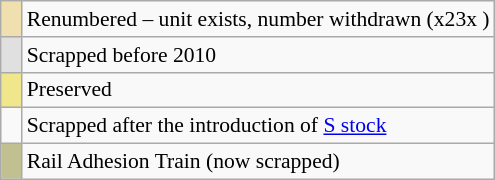<table class="wikitable" style="font-size: 90%;">
<tr>
<td style="background:#f0e0b0;">  </td>
<td>Renumbered – unit exists, number withdrawn (x23x )</td>
</tr>
<tr>
<td style="background:#e0e0e0;"></td>
<td>Scrapped before 2010</td>
</tr>
<tr>
<td style="background:khaki;"></td>
<td>Preserved</td>
</tr>
<tr>
<td></td>
<td>Scrapped after the introduction of <a href='#'>S stock</a></td>
</tr>
<tr>
<td style="background:#c0c090;"></td>
<td>Rail Adhesion Train (now scrapped)</td>
</tr>
</table>
